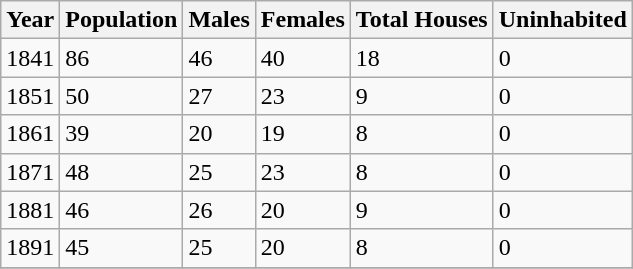<table class="wikitable">
<tr>
<th>Year</th>
<th>Population</th>
<th>Males</th>
<th>Females</th>
<th>Total Houses</th>
<th>Uninhabited</th>
</tr>
<tr>
<td>1841</td>
<td>86</td>
<td>46</td>
<td>40</td>
<td>18</td>
<td>0</td>
</tr>
<tr>
<td>1851</td>
<td>50</td>
<td>27</td>
<td>23</td>
<td>9</td>
<td>0</td>
</tr>
<tr>
<td>1861</td>
<td>39</td>
<td>20</td>
<td>19</td>
<td>8</td>
<td>0</td>
</tr>
<tr>
<td>1871</td>
<td>48</td>
<td>25</td>
<td>23</td>
<td>8</td>
<td>0</td>
</tr>
<tr>
<td>1881</td>
<td>46</td>
<td>26</td>
<td>20</td>
<td>9</td>
<td>0</td>
</tr>
<tr>
<td>1891</td>
<td>45</td>
<td>25</td>
<td>20</td>
<td>8</td>
<td>0</td>
</tr>
<tr>
</tr>
</table>
